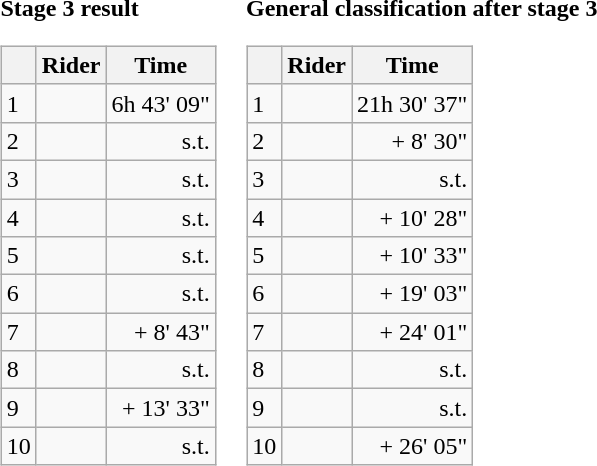<table>
<tr>
<td><strong>Stage 3 result</strong><br><table class="wikitable">
<tr>
<th></th>
<th>Rider</th>
<th>Time</th>
</tr>
<tr>
<td>1</td>
<td></td>
<td align="right">6h 43' 09"</td>
</tr>
<tr>
<td>2</td>
<td></td>
<td align="right">s.t.</td>
</tr>
<tr>
<td>3</td>
<td></td>
<td align="right">s.t.</td>
</tr>
<tr>
<td>4</td>
<td></td>
<td align="right">s.t.</td>
</tr>
<tr>
<td>5</td>
<td></td>
<td align="right">s.t.</td>
</tr>
<tr>
<td>6</td>
<td></td>
<td align="right">s.t.</td>
</tr>
<tr>
<td>7</td>
<td></td>
<td align="right">+ 8' 43"</td>
</tr>
<tr>
<td>8</td>
<td></td>
<td align="right">s.t.</td>
</tr>
<tr>
<td>9</td>
<td></td>
<td align="right">+ 13' 33"</td>
</tr>
<tr>
<td>10</td>
<td></td>
<td align="right">s.t.</td>
</tr>
</table>
</td>
<td><strong>General classification after stage 3</strong><br><table class="wikitable">
<tr>
<th></th>
<th>Rider</th>
<th>Time</th>
</tr>
<tr>
<td>1</td>
<td></td>
<td align="right">21h 30' 37"</td>
</tr>
<tr>
<td>2</td>
<td></td>
<td align="right">+ 8' 30"</td>
</tr>
<tr>
<td>3</td>
<td></td>
<td align="right">s.t.</td>
</tr>
<tr>
<td>4</td>
<td></td>
<td align="right">+ 10' 28"</td>
</tr>
<tr>
<td>5</td>
<td></td>
<td align="right">+ 10' 33"</td>
</tr>
<tr>
<td>6</td>
<td></td>
<td align="right">+ 19' 03"</td>
</tr>
<tr>
<td>7</td>
<td></td>
<td align="right">+ 24' 01"</td>
</tr>
<tr>
<td>8</td>
<td></td>
<td align="right">s.t.</td>
</tr>
<tr>
<td>9</td>
<td></td>
<td align="right">s.t.</td>
</tr>
<tr>
<td>10</td>
<td></td>
<td align="right">+ 26' 05"</td>
</tr>
</table>
</td>
</tr>
</table>
